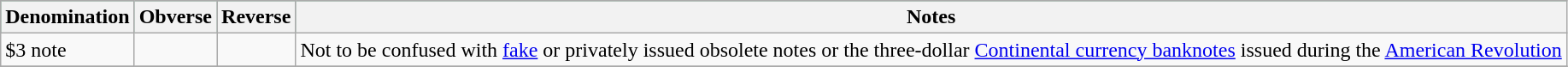<table class="wikitable">
<tr style="background:#2E8B57;">
<th>Denomination</th>
<th>Obverse</th>
<th>Reverse</th>
<th>Notes</th>
</tr>
<tr>
<td>$3 note</td>
<td></td>
<td></td>
<td>Not to be confused with <a href='#'>fake</a> or privately issued obsolete notes or the three-dollar <a href='#'>Continental currency banknotes</a> issued during the <a href='#'>American Revolution</a></td>
</tr>
<tr>
</tr>
</table>
